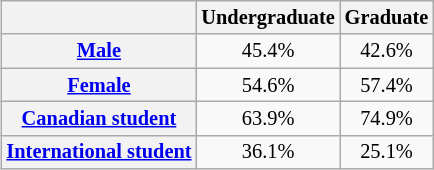<table style="text-align:center; float:right; font-size:85%; margin-left:2em; margin:10px" class="wikitable">
<tr>
<th></th>
<th>Undergraduate</th>
<th>Graduate</th>
</tr>
<tr>
<th><a href='#'>Male</a></th>
<td>45.4%</td>
<td>42.6%</td>
</tr>
<tr>
<th><a href='#'>Female</a></th>
<td>54.6%</td>
<td>57.4%</td>
</tr>
<tr>
<th><a href='#'>Canadian student</a></th>
<td>63.9%</td>
<td>74.9%</td>
</tr>
<tr>
<th><a href='#'>International student</a></th>
<td>36.1%</td>
<td>25.1%</td>
</tr>
</table>
